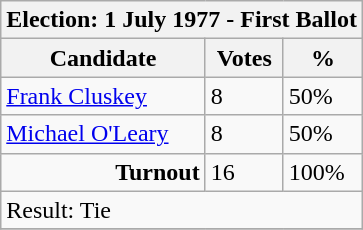<table class="wikitable">
<tr>
<th colspan=3>Election: 1 July 1977 - First Ballot</th>
</tr>
<tr>
<th>Candidate</th>
<th>Votes</th>
<th>%</th>
</tr>
<tr>
<td><a href='#'>Frank Cluskey</a></td>
<td>8</td>
<td>50%</td>
</tr>
<tr>
<td><a href='#'>Michael O'Leary</a></td>
<td>8</td>
<td>50%</td>
</tr>
<tr>
<td align="right"><strong>Turnout</strong></td>
<td>16</td>
<td>100%</td>
</tr>
<tr>
<td colspan=3>Result: Tie</td>
</tr>
<tr>
</tr>
</table>
